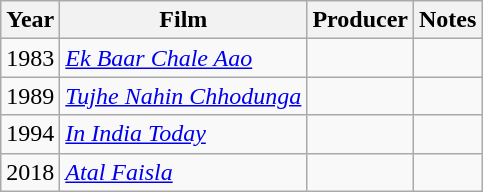<table class="wikitable sortable">
<tr>
<th>Year</th>
<th>Film</th>
<th>Producer</th>
<th>Notes</th>
</tr>
<tr>
<td>1983</td>
<td><em><a href='#'>Ek Baar Chale Aao</a></em></td>
<td></td>
<td></td>
</tr>
<tr>
<td>1989</td>
<td><em><a href='#'>Tujhe Nahin Chhodunga</a></em></td>
<td></td>
<td></td>
</tr>
<tr>
<td>1994</td>
<td><em><a href='#'>In India Today</a></em></td>
<td></td>
<td></td>
</tr>
<tr>
<td>2018</td>
<td><em><a href='#'>Atal Faisla</a></em></td>
<td></td>
<td></td>
</tr>
</table>
